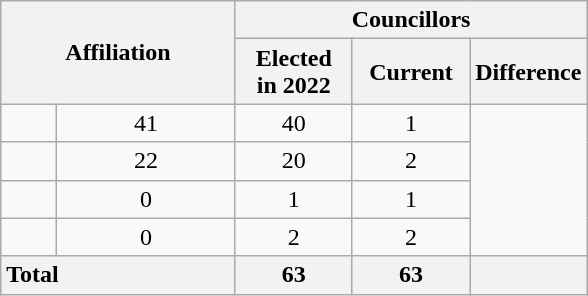<table class="wikitable" style="text-align:center;">
<tr>
<th colspan="2" rowspan="2" class=unsortable style="width:40%; vertical-align:middle;">Affiliation</th>
<th colspan="3"                              style="vertical-align:top;">Councillors</th>
</tr>
<tr>
<th data-sort-type=number style="width:20%;">Elected <br>in 2022</th>
<th style="width:20%;">Current</th>
<th style="width:20%;">Differ­ence</th>
</tr>
<tr>
<td></td>
<td>41</td>
<td>40</td>
<td> 1</td>
</tr>
<tr>
<td></td>
<td>22</td>
<td>20</td>
<td> 2</td>
</tr>
<tr>
<td></td>
<td>0</td>
<td>1</td>
<td> 1</td>
</tr>
<tr>
<td></td>
<td>0</td>
<td>2</td>
<td> 2</td>
</tr>
<tr>
<th colspan="2" style="text-align:left;">Total</th>
<th>63</th>
<th>63</th>
<th></th>
</tr>
</table>
